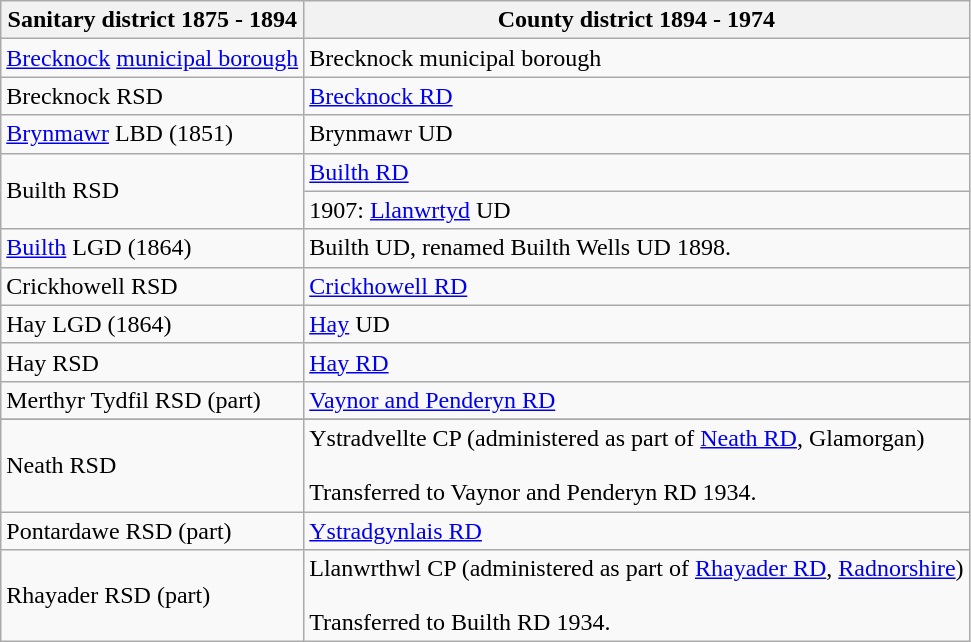<table class="wikitable">
<tr>
<th>Sanitary district 1875 - 1894</th>
<th>County district 1894 - 1974</th>
</tr>
<tr>
<td><a href='#'>Brecknock</a> <a href='#'>municipal borough</a></td>
<td>Brecknock municipal borough</td>
</tr>
<tr>
<td>Brecknock RSD</td>
<td><a href='#'>Brecknock RD</a></td>
</tr>
<tr>
<td><a href='#'>Brynmawr</a> LBD (1851)</td>
<td>Brynmawr UD</td>
</tr>
<tr>
<td rowspan=2>Builth RSD</td>
<td><a href='#'>Builth RD</a></td>
</tr>
<tr>
<td>1907: <a href='#'>Llanwrtyd</a> UD</td>
</tr>
<tr>
<td><a href='#'>Builth</a> LGD (1864)</td>
<td>Builth UD, renamed Builth Wells UD 1898.</td>
</tr>
<tr>
<td>Crickhowell RSD</td>
<td><a href='#'>Crickhowell RD</a></td>
</tr>
<tr>
<td>Hay LGD (1864)</td>
<td><a href='#'>Hay</a> UD</td>
</tr>
<tr>
<td>Hay RSD</td>
<td><a href='#'>Hay RD</a></td>
</tr>
<tr>
<td>Merthyr Tydfil RSD (part)</td>
<td><a href='#'>Vaynor and Penderyn RD</a></td>
</tr>
<tr>
</tr>
<tr>
<td>Neath RSD</td>
<td>Ystradvellte CP (administered as part of <a href='#'>Neath RD</a>, Glamorgan)<br><br>Transferred to Vaynor and Penderyn RD 1934.</td>
</tr>
<tr>
<td>Pontardawe RSD (part)</td>
<td><a href='#'>Ystradgynlais RD</a></td>
</tr>
<tr>
<td>Rhayader RSD (part)</td>
<td>Llanwrthwl CP (administered as part of <a href='#'>Rhayader RD</a>, <a href='#'>Radnorshire</a>)<br><br>Transferred to Builth RD 1934.</td>
</tr>
</table>
